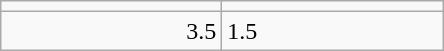<table class="wikitable">
<tr>
<td align=center width=140></td>
<td align=center width=140></td>
</tr>
<tr>
<td align=right>3.5</td>
<td>1.5</td>
</tr>
</table>
